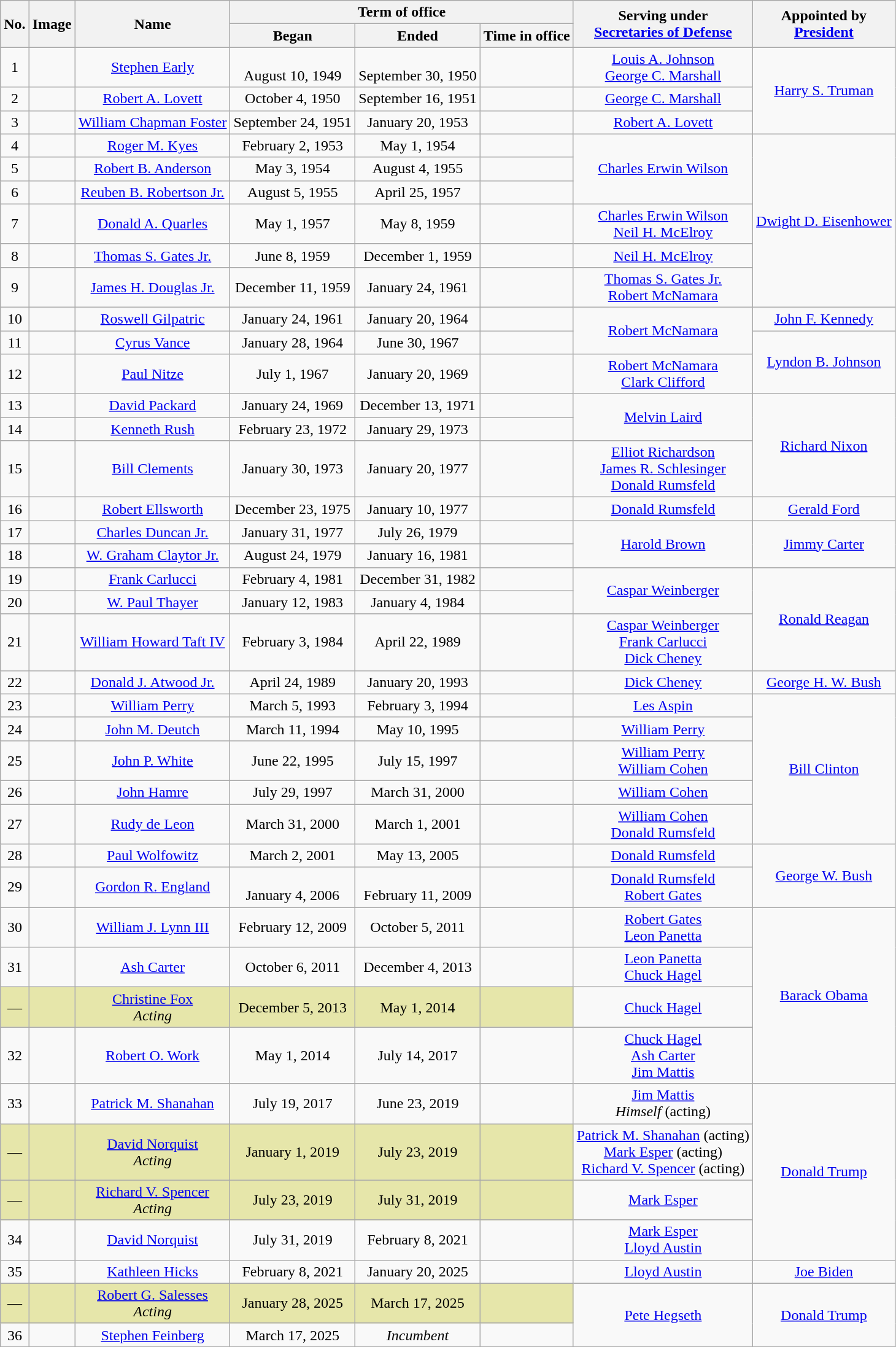<table class="wikitable sortable" style="text-align:center">
<tr>
<th rowspan="2">No.</th>
<th rowspan="2">Image</th>
<th rowspan="2">Name</th>
<th colspan="3">Term of office</th>
<th rowspan="2">Serving under<br><a href='#'>Secretaries of Defense</a></th>
<th rowspan="2">Appointed by<br><a href='#'>President</a></th>
</tr>
<tr>
<th>Began</th>
<th>Ended</th>
<th>Time in office</th>
</tr>
<tr>
<td>1</td>
<td></td>
<td><a href='#'>Stephen Early</a></td>
<td><br>August 10, 1949</td>
<td><br>September 30, 1950</td>
<td></td>
<td><a href='#'>Louis A. Johnson</a><br><a href='#'>George C. Marshall</a></td>
<td rowspan="3"><a href='#'>Harry S. Truman</a></td>
</tr>
<tr>
<td>2</td>
<td></td>
<td><a href='#'>Robert A. Lovett</a></td>
<td>October 4, 1950</td>
<td>September 16, 1951</td>
<td></td>
<td><a href='#'>George C. Marshall</a></td>
</tr>
<tr>
<td>3</td>
<td></td>
<td><a href='#'>William Chapman Foster</a></td>
<td>September 24, 1951</td>
<td>January 20, 1953</td>
<td></td>
<td><a href='#'>Robert A. Lovett</a></td>
</tr>
<tr>
<td>4</td>
<td></td>
<td><a href='#'>Roger M. Kyes</a></td>
<td>February 2, 1953</td>
<td>May 1, 1954</td>
<td></td>
<td rowspan="3"><a href='#'>Charles Erwin Wilson</a></td>
<td rowspan="6"><a href='#'>Dwight D. Eisenhower</a></td>
</tr>
<tr>
<td>5</td>
<td></td>
<td><a href='#'>Robert B. Anderson</a></td>
<td>May 3, 1954</td>
<td>August 4, 1955</td>
<td></td>
</tr>
<tr>
<td>6</td>
<td></td>
<td><a href='#'>Reuben B. Robertson Jr.</a></td>
<td>August 5, 1955</td>
<td>April 25, 1957</td>
<td></td>
</tr>
<tr>
<td>7</td>
<td></td>
<td><a href='#'>Donald A. Quarles</a></td>
<td>May 1, 1957</td>
<td>May 8, 1959</td>
<td></td>
<td><a href='#'>Charles Erwin Wilson</a><br><a href='#'>Neil H. McElroy</a></td>
</tr>
<tr>
<td>8</td>
<td></td>
<td><a href='#'>Thomas S. Gates Jr.</a></td>
<td>June 8, 1959</td>
<td>December 1, 1959</td>
<td></td>
<td><a href='#'>Neil H. McElroy</a></td>
</tr>
<tr>
<td>9</td>
<td></td>
<td><a href='#'>James H. Douglas Jr.</a></td>
<td>December 11, 1959</td>
<td>January 24, 1961</td>
<td></td>
<td><a href='#'>Thomas S. Gates Jr.</a><br><a href='#'>Robert McNamara</a></td>
</tr>
<tr>
<td>10</td>
<td></td>
<td><a href='#'>Roswell Gilpatric</a></td>
<td>January 24, 1961</td>
<td>January 20, 1964</td>
<td></td>
<td rowspan="2"><a href='#'>Robert McNamara</a></td>
<td><a href='#'>John F. Kennedy</a></td>
</tr>
<tr>
<td>11</td>
<td></td>
<td><a href='#'>Cyrus Vance</a></td>
<td>January 28, 1964</td>
<td>June 30, 1967</td>
<td></td>
<td rowspan="2"><a href='#'>Lyndon B. Johnson</a></td>
</tr>
<tr>
<td>12</td>
<td></td>
<td><a href='#'>Paul Nitze</a></td>
<td>July 1, 1967</td>
<td>January 20, 1969</td>
<td></td>
<td><a href='#'>Robert McNamara</a><br><a href='#'>Clark Clifford</a></td>
</tr>
<tr>
<td>13</td>
<td></td>
<td><a href='#'>David Packard</a></td>
<td>January 24, 1969</td>
<td>December 13, 1971</td>
<td></td>
<td rowspan="2"><a href='#'>Melvin Laird</a></td>
<td rowspan="3"><a href='#'>Richard Nixon</a></td>
</tr>
<tr>
<td>14</td>
<td></td>
<td><a href='#'>Kenneth Rush</a></td>
<td>February 23, 1972</td>
<td>January 29, 1973</td>
<td></td>
</tr>
<tr>
<td>15</td>
<td></td>
<td><a href='#'>Bill Clements</a></td>
<td>January 30, 1973</td>
<td>January 20, 1977</td>
<td></td>
<td><a href='#'>Elliot Richardson</a><br><a href='#'>James R. Schlesinger</a><br><a href='#'>Donald Rumsfeld</a></td>
</tr>
<tr>
<td>16</td>
<td></td>
<td><a href='#'>Robert Ellsworth</a></td>
<td>December 23, 1975</td>
<td>January 10, 1977</td>
<td></td>
<td><a href='#'>Donald Rumsfeld</a></td>
<td><a href='#'>Gerald Ford</a></td>
</tr>
<tr>
<td>17</td>
<td></td>
<td><a href='#'>Charles Duncan Jr.</a></td>
<td>January 31, 1977</td>
<td>July 26, 1979</td>
<td></td>
<td rowspan="2"><a href='#'>Harold Brown</a></td>
<td rowspan="2"><a href='#'>Jimmy Carter</a></td>
</tr>
<tr>
<td>18</td>
<td></td>
<td><a href='#'>W. Graham Claytor Jr.</a></td>
<td>August 24, 1979</td>
<td>January 16, 1981</td>
<td></td>
</tr>
<tr>
<td>19</td>
<td></td>
<td><a href='#'>Frank Carlucci</a></td>
<td>February 4, 1981</td>
<td>December 31, 1982</td>
<td></td>
<td rowspan="2"><a href='#'>Caspar Weinberger</a></td>
<td rowspan="3"><a href='#'>Ronald Reagan</a></td>
</tr>
<tr>
<td>20</td>
<td></td>
<td><a href='#'>W. Paul Thayer</a></td>
<td>January 12, 1983</td>
<td>January 4, 1984</td>
<td></td>
</tr>
<tr>
<td>21</td>
<td></td>
<td><a href='#'>William Howard Taft IV</a></td>
<td>February 3, 1984</td>
<td>April 22, 1989</td>
<td></td>
<td><a href='#'>Caspar Weinberger</a><br><a href='#'>Frank Carlucci</a><br><a href='#'>Dick Cheney</a></td>
</tr>
<tr>
<td>22</td>
<td></td>
<td><a href='#'>Donald J. Atwood Jr.</a></td>
<td>April 24, 1989</td>
<td>January 20, 1993</td>
<td></td>
<td><a href='#'>Dick Cheney</a></td>
<td><a href='#'>George H. W. Bush</a></td>
</tr>
<tr>
<td>23</td>
<td></td>
<td><a href='#'>William Perry</a></td>
<td>March 5, 1993</td>
<td>February 3, 1994</td>
<td></td>
<td><a href='#'>Les Aspin</a></td>
<td rowspan="5"><a href='#'>Bill Clinton</a></td>
</tr>
<tr>
<td>24</td>
<td></td>
<td><a href='#'>John M. Deutch</a></td>
<td>March 11, 1994</td>
<td>May 10, 1995</td>
<td></td>
<td><a href='#'>William Perry</a></td>
</tr>
<tr>
<td>25</td>
<td></td>
<td><a href='#'>John P. White</a></td>
<td>June 22, 1995</td>
<td>July 15, 1997</td>
<td></td>
<td><a href='#'>William Perry</a><br><a href='#'>William Cohen</a></td>
</tr>
<tr>
<td>26</td>
<td></td>
<td><a href='#'>John Hamre</a></td>
<td>July 29, 1997</td>
<td>March 31, 2000</td>
<td></td>
<td><a href='#'>William Cohen</a></td>
</tr>
<tr>
<td>27</td>
<td></td>
<td><a href='#'>Rudy de Leon</a></td>
<td>March 31, 2000</td>
<td>March 1, 2001</td>
<td></td>
<td><a href='#'>William Cohen</a><br><a href='#'>Donald Rumsfeld</a></td>
</tr>
<tr>
<td>28</td>
<td></td>
<td><a href='#'>Paul Wolfowitz</a></td>
<td>March 2, 2001</td>
<td>May 13, 2005</td>
<td></td>
<td><a href='#'>Donald Rumsfeld</a></td>
<td rowspan="2"><a href='#'>George W. Bush</a></td>
</tr>
<tr>
<td>29</td>
<td></td>
<td><a href='#'>Gordon R. England</a></td>
<td><br>January 4, 2006</td>
<td><br>February 11, 2009</td>
<td><em></em><br></td>
<td><a href='#'>Donald Rumsfeld</a><br><a href='#'>Robert Gates</a></td>
</tr>
<tr>
<td>30</td>
<td></td>
<td><a href='#'>William J. Lynn III</a></td>
<td>February 12, 2009</td>
<td>October 5, 2011</td>
<td></td>
<td><a href='#'>Robert Gates</a><br><a href='#'>Leon Panetta</a></td>
<td rowspan="4"><a href='#'>Barack Obama</a></td>
</tr>
<tr>
<td>31</td>
<td></td>
<td><a href='#'>Ash Carter</a></td>
<td>October 6, 2011</td>
<td>December 4, 2013</td>
<td></td>
<td><a href='#'>Leon Panetta</a><br><a href='#'>Chuck Hagel</a></td>
</tr>
<tr>
<td bgcolor="#e6e6aa">—</td>
<td bgcolor="#e6e6aa"></td>
<td bgcolor="#e6e6aa"><a href='#'>Christine Fox</a><br><em>Acting</em></td>
<td bgcolor="#e6e6aa">December 5, 2013</td>
<td bgcolor="#e6e6aa">May 1, 2014</td>
<td bgcolor="#e6e6aa"></td>
<td><a href='#'>Chuck Hagel</a></td>
</tr>
<tr>
<td>32</td>
<td></td>
<td><a href='#'>Robert O. Work</a></td>
<td>May 1, 2014</td>
<td>July 14, 2017</td>
<td></td>
<td><a href='#'>Chuck Hagel</a><br><a href='#'>Ash Carter</a><br><a href='#'>Jim Mattis</a></td>
</tr>
<tr>
<td>33</td>
<td></td>
<td><a href='#'>Patrick M. Shanahan</a></td>
<td>July 19, 2017</td>
<td>June 23, 2019</td>
<td></td>
<td><a href='#'>Jim Mattis</a><br><em>Himself</em> (acting)</td>
<td rowspan="4"><a href='#'>Donald Trump</a></td>
</tr>
<tr>
<td bgcolor="#e6e6aa">—</td>
<td bgcolor="#e6e6aa"></td>
<td bgcolor="#e6e6aa"><a href='#'>David Norquist</a><br><em>Acting</em></td>
<td bgcolor="#e6e6aa">January 1, 2019</td>
<td bgcolor="#e6e6aa">July 23, 2019</td>
<td bgcolor="#e6e6aa"></td>
<td><a href='#'>Patrick M. Shanahan</a> (acting)<br><a href='#'>Mark Esper</a> (acting)<br><a href='#'>Richard V. Spencer</a> (acting)</td>
</tr>
<tr>
<td bgcolor="#e6e6aa">—</td>
<td bgcolor="#e6e6aa"></td>
<td bgcolor="#e6e6aa"><a href='#'>Richard V. Spencer</a><br><em>Acting</em></td>
<td bgcolor="#e6e6aa">July 23, 2019</td>
<td bgcolor="#e6e6aa">July 31, 2019</td>
<td bgcolor="#e6e6aa"></td>
<td><a href='#'>Mark Esper</a></td>
</tr>
<tr>
<td>34</td>
<td></td>
<td><a href='#'>David Norquist</a></td>
<td>July 31, 2019</td>
<td>February 8, 2021</td>
<td></td>
<td><a href='#'>Mark Esper</a><br> <a href='#'>Lloyd Austin</a></td>
</tr>
<tr>
<td>35</td>
<td></td>
<td><a href='#'>Kathleen Hicks</a></td>
<td>February 8, 2021</td>
<td>January 20, 2025</td>
<td></td>
<td><a href='#'>Lloyd Austin</a></td>
<td><a href='#'>Joe Biden</a></td>
</tr>
<tr>
<td bgcolor="#e6e6aa">—</td>
<td bgcolor="#e6e6aa"></td>
<td bgcolor="#e6e6aa"><a href='#'>Robert G. Salesses</a><br><em>Acting</em></td>
<td bgcolor="#e6e6aa">January 28, 2025</td>
<td bgcolor="#e6e6aa">March 17, 2025</td>
<td bgcolor="#e6e6aa"></td>
<td rowspan="2"><a href='#'>Pete Hegseth</a></td>
<td rowspan="2"><a href='#'>Donald Trump</a></td>
</tr>
<tr>
<td>36</td>
<td></td>
<td><a href='#'>Stephen Feinberg </a></td>
<td>March 17, 2025</td>
<td><em>Incumbent</em></td>
<td></td>
</tr>
</table>
